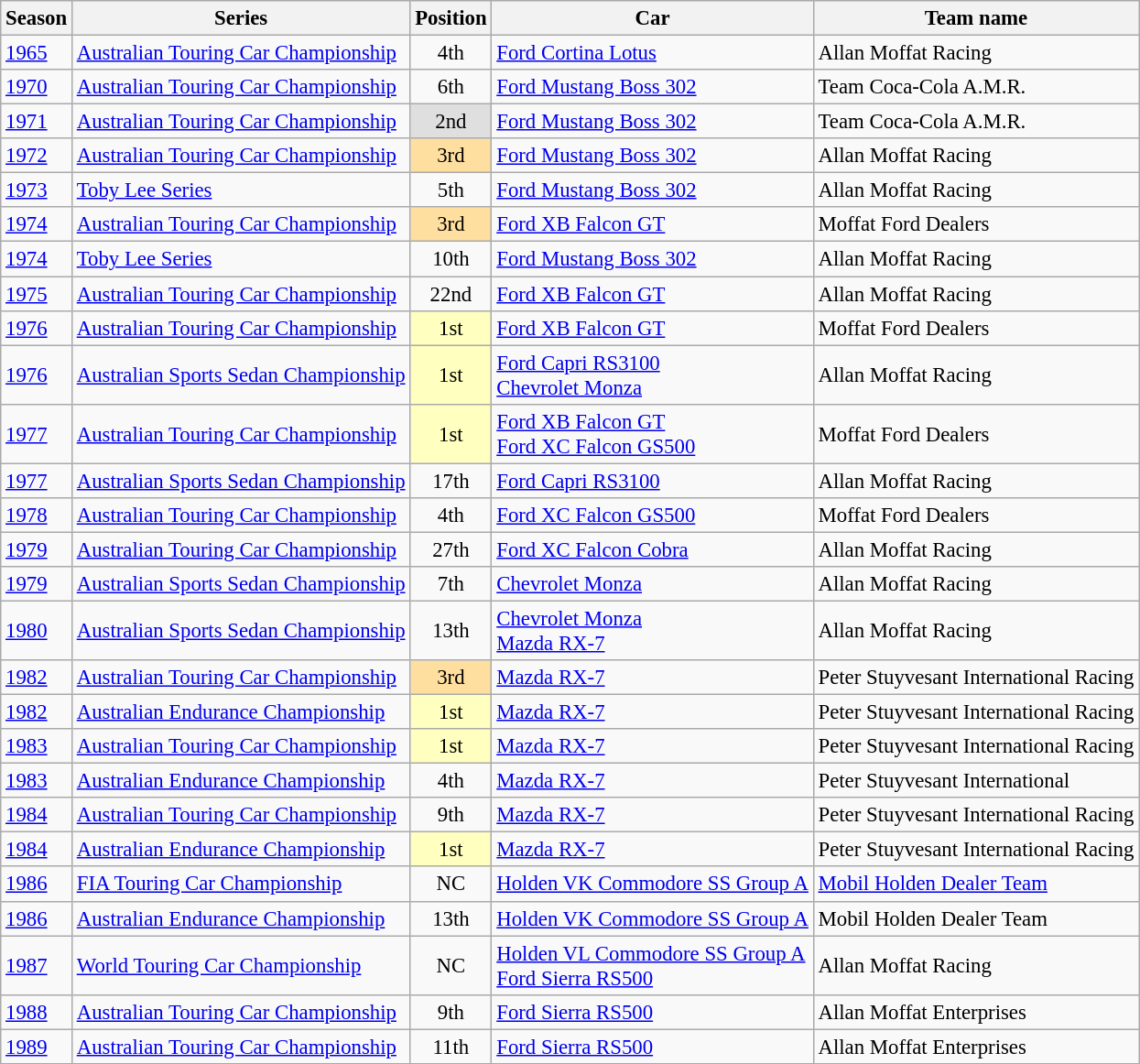<table class="wikitable" style="font-size: 95%;">
<tr>
<th>Season</th>
<th>Series</th>
<th>Position</th>
<th>Car</th>
<th>Team name</th>
</tr>
<tr>
<td><a href='#'>1965</a></td>
<td><a href='#'>Australian Touring Car Championship</a></td>
<td align="center">4th</td>
<td><a href='#'>Ford Cortina Lotus</a></td>
<td>Allan Moffat Racing</td>
</tr>
<tr>
<td><a href='#'>1970</a></td>
<td><a href='#'>Australian Touring Car Championship</a></td>
<td align="center">6th</td>
<td><a href='#'>Ford Mustang Boss 302</a></td>
<td>Team Coca-Cola A.M.R.</td>
</tr>
<tr>
<td><a href='#'>1971</a></td>
<td><a href='#'>Australian Touring Car Championship</a></td>
<td align="center" style="background:#dfdfdf;">2nd</td>
<td><a href='#'>Ford Mustang Boss 302</a></td>
<td>Team Coca-Cola A.M.R.</td>
</tr>
<tr>
<td><a href='#'>1972</a></td>
<td><a href='#'>Australian Touring Car Championship</a></td>
<td align="center" style="background:#ffdf9f;">3rd</td>
<td><a href='#'>Ford Mustang Boss 302</a></td>
<td>Allan Moffat Racing</td>
</tr>
<tr>
<td><a href='#'>1973</a></td>
<td><a href='#'>Toby Lee Series</a></td>
<td align="center">5th</td>
<td><a href='#'>Ford Mustang Boss 302</a></td>
<td>Allan Moffat Racing</td>
</tr>
<tr>
<td><a href='#'>1974</a></td>
<td><a href='#'>Australian Touring Car Championship</a></td>
<td align="center" style="background:#ffdf9f;">3rd</td>
<td><a href='#'>Ford XB Falcon GT</a></td>
<td>Moffat Ford Dealers</td>
</tr>
<tr>
<td><a href='#'>1974</a></td>
<td><a href='#'>Toby Lee Series</a></td>
<td align="center">10th</td>
<td><a href='#'>Ford Mustang Boss 302</a></td>
<td>Allan Moffat Racing</td>
</tr>
<tr>
<td><a href='#'>1975</a></td>
<td><a href='#'>Australian Touring Car Championship</a></td>
<td align="center">22nd</td>
<td><a href='#'>Ford XB Falcon GT</a></td>
<td>Allan Moffat Racing</td>
</tr>
<tr>
<td><a href='#'>1976</a></td>
<td><a href='#'>Australian Touring Car Championship</a></td>
<td align="center" style="background:#ffffbf;">1st</td>
<td><a href='#'>Ford XB Falcon GT</a></td>
<td>Moffat Ford Dealers</td>
</tr>
<tr>
<td><a href='#'>1976</a></td>
<td><a href='#'>Australian Sports Sedan Championship</a></td>
<td align="center" style="background:#ffffbf;">1st</td>
<td><a href='#'>Ford Capri RS3100</a><br><a href='#'>Chevrolet Monza</a></td>
<td>Allan Moffat Racing</td>
</tr>
<tr>
<td><a href='#'>1977</a></td>
<td><a href='#'>Australian Touring Car Championship</a></td>
<td align="center" style="background:#ffffbf;">1st</td>
<td><a href='#'>Ford XB Falcon GT</a><br><a href='#'>Ford XC Falcon GS500</a></td>
<td>Moffat Ford Dealers</td>
</tr>
<tr>
<td><a href='#'>1977</a></td>
<td><a href='#'>Australian Sports Sedan Championship</a></td>
<td align="center">17th</td>
<td><a href='#'>Ford Capri RS3100</a></td>
<td>Allan Moffat Racing</td>
</tr>
<tr>
<td><a href='#'>1978</a></td>
<td><a href='#'>Australian Touring Car Championship</a></td>
<td align="center">4th</td>
<td><a href='#'>Ford XC Falcon GS500</a></td>
<td>Moffat Ford Dealers</td>
</tr>
<tr>
<td><a href='#'>1979</a></td>
<td><a href='#'>Australian Touring Car Championship</a></td>
<td align="center">27th</td>
<td><a href='#'>Ford XC Falcon Cobra</a></td>
<td>Allan Moffat Racing</td>
</tr>
<tr>
<td><a href='#'>1979</a></td>
<td><a href='#'>Australian Sports Sedan Championship</a></td>
<td align="center">7th</td>
<td><a href='#'>Chevrolet Monza</a></td>
<td>Allan Moffat Racing</td>
</tr>
<tr>
<td><a href='#'>1980</a></td>
<td><a href='#'>Australian Sports Sedan Championship</a></td>
<td align="center">13th</td>
<td><a href='#'>Chevrolet Monza</a><br><a href='#'>Mazda RX-7</a></td>
<td>Allan Moffat Racing</td>
</tr>
<tr>
<td><a href='#'>1982</a></td>
<td><a href='#'>Australian Touring Car Championship</a></td>
<td align="center" style="background:#ffdf9f;">3rd</td>
<td><a href='#'>Mazda RX-7</a></td>
<td>Peter Stuyvesant International Racing</td>
</tr>
<tr>
<td><a href='#'>1982</a></td>
<td><a href='#'>Australian Endurance Championship</a></td>
<td align="center" style="background:#ffffbf;">1st</td>
<td><a href='#'>Mazda RX-7</a></td>
<td>Peter Stuyvesant International Racing</td>
</tr>
<tr>
<td><a href='#'>1983</a></td>
<td><a href='#'>Australian Touring Car Championship</a></td>
<td align="center" style="background:#ffffbf;">1st</td>
<td><a href='#'>Mazda RX-7</a></td>
<td>Peter Stuyvesant International Racing</td>
</tr>
<tr>
<td><a href='#'>1983</a></td>
<td><a href='#'>Australian Endurance Championship</a></td>
<td align="center">4th</td>
<td><a href='#'>Mazda RX-7</a></td>
<td>Peter Stuyvesant International</td>
</tr>
<tr>
<td><a href='#'>1984</a></td>
<td><a href='#'>Australian Touring Car Championship</a></td>
<td align="center">9th</td>
<td><a href='#'>Mazda RX-7</a></td>
<td>Peter Stuyvesant International Racing</td>
</tr>
<tr>
<td><a href='#'>1984</a></td>
<td><a href='#'>Australian Endurance Championship</a></td>
<td align="center" style="background:#ffffbf;">1st</td>
<td><a href='#'>Mazda RX-7</a></td>
<td>Peter Stuyvesant International Racing</td>
</tr>
<tr>
<td><a href='#'>1986</a></td>
<td><a href='#'>FIA Touring Car Championship</a></td>
<td align="center">NC</td>
<td><a href='#'>Holden VK Commodore SS Group A</a></td>
<td><a href='#'>Mobil Holden Dealer Team</a></td>
</tr>
<tr>
<td><a href='#'>1986</a></td>
<td><a href='#'>Australian Endurance Championship</a></td>
<td align="center">13th</td>
<td><a href='#'>Holden VK Commodore SS Group A</a></td>
<td>Mobil Holden Dealer Team</td>
</tr>
<tr>
<td><a href='#'>1987</a></td>
<td><a href='#'>World Touring Car Championship</a></td>
<td align="center">NC</td>
<td><a href='#'>Holden VL Commodore SS Group A</a><br><a href='#'>Ford Sierra RS500</a></td>
<td>Allan Moffat Racing</td>
</tr>
<tr>
<td><a href='#'>1988</a></td>
<td><a href='#'>Australian Touring Car Championship</a></td>
<td align="center">9th</td>
<td><a href='#'>Ford Sierra RS500</a></td>
<td>Allan Moffat Enterprises</td>
</tr>
<tr>
<td><a href='#'>1989</a></td>
<td><a href='#'>Australian Touring Car Championship</a></td>
<td align="center">11th</td>
<td><a href='#'>Ford Sierra RS500</a></td>
<td>Allan Moffat Enterprises</td>
</tr>
<tr>
</tr>
</table>
